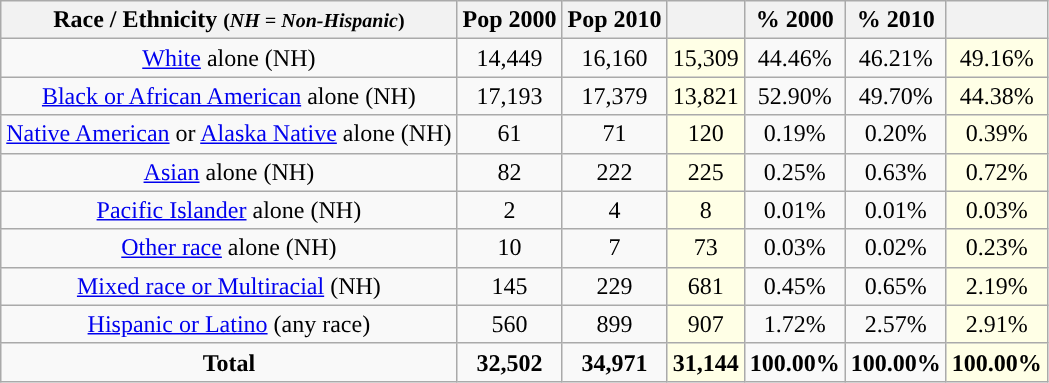<table class="wikitable" style="text-align:center;">
<tr>
<th>Race / Ethnicity <small>(<em>NH = Non-Hispanic</em>)</small></th>
<th>Pop 2000</th>
<th>Pop 2010</th>
<th></th>
<th>% 2000</th>
<th>% 2010</th>
<th></th>
</tr>
<tr>
<td><a href='#'>White</a> alone (NH)</td>
<td>14,449</td>
<td>16,160</td>
<td style='background: #ffffe6;'>15,309</td>
<td>44.46%</td>
<td>46.21%</td>
<td style='background: #ffffe6;'>49.16%</td>
</tr>
<tr>
<td><a href='#'>Black or African American</a> alone (NH)</td>
<td>17,193</td>
<td>17,379</td>
<td style='background: #ffffe6;'>13,821</td>
<td>52.90%</td>
<td>49.70%</td>
<td style='background: #ffffe6;'>44.38%</td>
</tr>
<tr>
<td><a href='#'>Native American</a> or <a href='#'>Alaska Native</a> alone (NH)</td>
<td>61</td>
<td>71</td>
<td style='background: #ffffe6;'>120</td>
<td>0.19%</td>
<td>0.20%</td>
<td style='background: #ffffe6;'>0.39%</td>
</tr>
<tr>
<td><a href='#'>Asian</a> alone (NH)</td>
<td>82</td>
<td>222</td>
<td style='background: #ffffe6;'>225</td>
<td>0.25%</td>
<td>0.63%</td>
<td style='background: #ffffe6;'>0.72%</td>
</tr>
<tr>
<td><a href='#'>Pacific Islander</a> alone (NH)</td>
<td>2</td>
<td>4</td>
<td style='background: #ffffe6;'>8</td>
<td>0.01%</td>
<td>0.01%</td>
<td style='background: #ffffe6;'>0.03%</td>
</tr>
<tr>
<td><a href='#'>Other race</a> alone (NH)</td>
<td>10</td>
<td>7</td>
<td style='background: #ffffe6;'>73</td>
<td>0.03%</td>
<td>0.02%</td>
<td style='background: #ffffe6;'>0.23%</td>
</tr>
<tr>
<td><a href='#'>Mixed race or Multiracial</a> (NH)</td>
<td>145</td>
<td>229</td>
<td style='background: #ffffe6;'>681</td>
<td>0.45%</td>
<td>0.65%</td>
<td style='background: #ffffe6;'>2.19%</td>
</tr>
<tr>
<td><a href='#'>Hispanic or Latino</a> (any race)</td>
<td>560</td>
<td>899</td>
<td style='background: #ffffe6;'>907</td>
<td>1.72%</td>
<td>2.57%</td>
<td style='background: #ffffe6;'>2.91%</td>
</tr>
<tr>
<td><strong>Total</strong></td>
<td><strong>32,502</strong></td>
<td><strong>34,971</strong></td>
<td style='background: #ffffe6;'><strong>31,144</strong></td>
<td><strong>100.00%</strong></td>
<td><strong>100.00%</strong></td>
<td style='background: #ffffe6;'><strong>100.00%</strong></td>
</tr>
</table>
